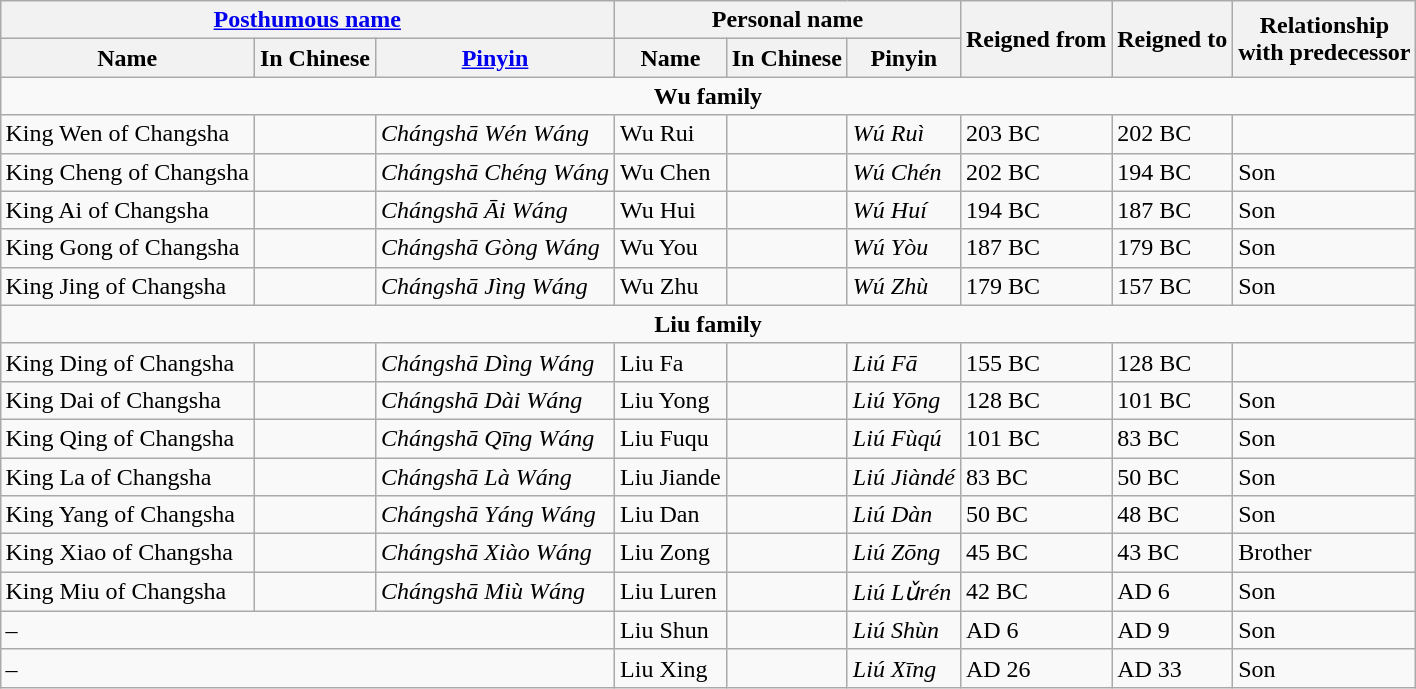<table class="wikitable" style="margin-left: auto; margin-right: auto; border: none;">
<tr>
<th colspan="3"><a href='#'>Posthumous name</a></th>
<th colspan="3">Personal name</th>
<th rowspan="2">Reigned from</th>
<th rowspan="2">Reigned to</th>
<th rowspan="2">Relationship <br>with predecessor</th>
</tr>
<tr>
<th>Name</th>
<th>In Chinese</th>
<th><a href='#'>Pinyin</a></th>
<th>Name</th>
<th>In Chinese</th>
<th>Pinyin</th>
</tr>
<tr>
<td style="text-align:center;" colspan="9"><strong>Wu family</strong></td>
</tr>
<tr>
<td>King Wen of Changsha</td>
<td></td>
<td><em>Chángshā Wén Wáng</em></td>
<td>Wu Rui</td>
<td></td>
<td><em>Wú Ruì</em></td>
<td>203 BC</td>
<td>202 BC</td>
<td></td>
</tr>
<tr>
<td>King Cheng of Changsha</td>
<td></td>
<td><em>Chángshā Chéng Wáng</em></td>
<td>Wu Chen</td>
<td></td>
<td><em>Wú Chén</em></td>
<td>202 BC</td>
<td>194 BC</td>
<td>Son</td>
</tr>
<tr>
<td>King Ai of Changsha</td>
<td></td>
<td><em>Chángshā Āi Wáng</em></td>
<td>Wu Hui</td>
<td></td>
<td><em>Wú Huí</em></td>
<td>194 BC</td>
<td>187 BC</td>
<td>Son</td>
</tr>
<tr>
<td>King Gong of Changsha</td>
<td></td>
<td><em>Chángshā Gòng Wáng</em></td>
<td>Wu You</td>
<td></td>
<td><em>Wú Yòu</em></td>
<td>187 BC</td>
<td>179 BC</td>
<td>Son</td>
</tr>
<tr>
<td>King Jing of Changsha</td>
<td></td>
<td><em>Chángshā Jìng Wáng</em></td>
<td>Wu Zhu</td>
<td></td>
<td><em>Wú Zhù</em></td>
<td>179 BC</td>
<td>157 BC</td>
<td>Son</td>
</tr>
<tr>
<td style="text-align:center;" colspan="9"><strong>Liu family</strong></td>
</tr>
<tr>
<td>King Ding of Changsha</td>
<td></td>
<td><em>Chángshā Dìng Wáng</em></td>
<td>Liu Fa</td>
<td></td>
<td><em>Liú Fā</em></td>
<td>155 BC</td>
<td>128 BC</td>
<td></td>
</tr>
<tr>
<td>King Dai of Changsha</td>
<td></td>
<td><em>Chángshā Dài Wáng</em></td>
<td>Liu Yong</td>
<td></td>
<td><em>Liú Yōng</em></td>
<td>128 BC</td>
<td>101 BC</td>
<td>Son</td>
</tr>
<tr>
<td>King Qing of Changsha</td>
<td></td>
<td><em>Chángshā Qīng Wáng</em></td>
<td>Liu Fuqu</td>
<td></td>
<td><em>Liú Fùqú</em></td>
<td>101 BC</td>
<td>83 BC</td>
<td>Son</td>
</tr>
<tr>
<td>King La of Changsha</td>
<td></td>
<td><em>Chángshā Là Wáng</em></td>
<td>Liu Jiande</td>
<td></td>
<td><em>Liú Jiàndé</em></td>
<td>83 BC</td>
<td>50 BC</td>
<td>Son</td>
</tr>
<tr>
<td>King Yang of Changsha</td>
<td></td>
<td><em>Chángshā Yáng Wáng</em></td>
<td>Liu Dan</td>
<td></td>
<td><em>Liú Dàn</em></td>
<td>50 BC</td>
<td>48 BC</td>
<td>Son</td>
</tr>
<tr>
<td>King Xiao of Changsha</td>
<td></td>
<td><em>Chángshā Xiào Wáng</em></td>
<td>Liu Zong</td>
<td></td>
<td><em>Liú Zōng</em></td>
<td>45 BC</td>
<td>43 BC</td>
<td>Brother</td>
</tr>
<tr>
<td>King Miu of Changsha</td>
<td></td>
<td><em>Chángshā Miù Wáng</em></td>
<td>Liu Luren</td>
<td></td>
<td><em>Liú Lǔrén</em></td>
<td>42 BC</td>
<td>AD 6</td>
<td>Son</td>
</tr>
<tr>
<td colspan="3">–</td>
<td>Liu Shun</td>
<td></td>
<td><em>Liú Shùn</em></td>
<td>AD 6</td>
<td>AD 9</td>
<td>Son</td>
</tr>
<tr>
<td colspan="3">–</td>
<td>Liu Xing</td>
<td></td>
<td><em>Liú Xīng</em></td>
<td>AD 26</td>
<td>AD 33</td>
<td>Son</td>
</tr>
</table>
